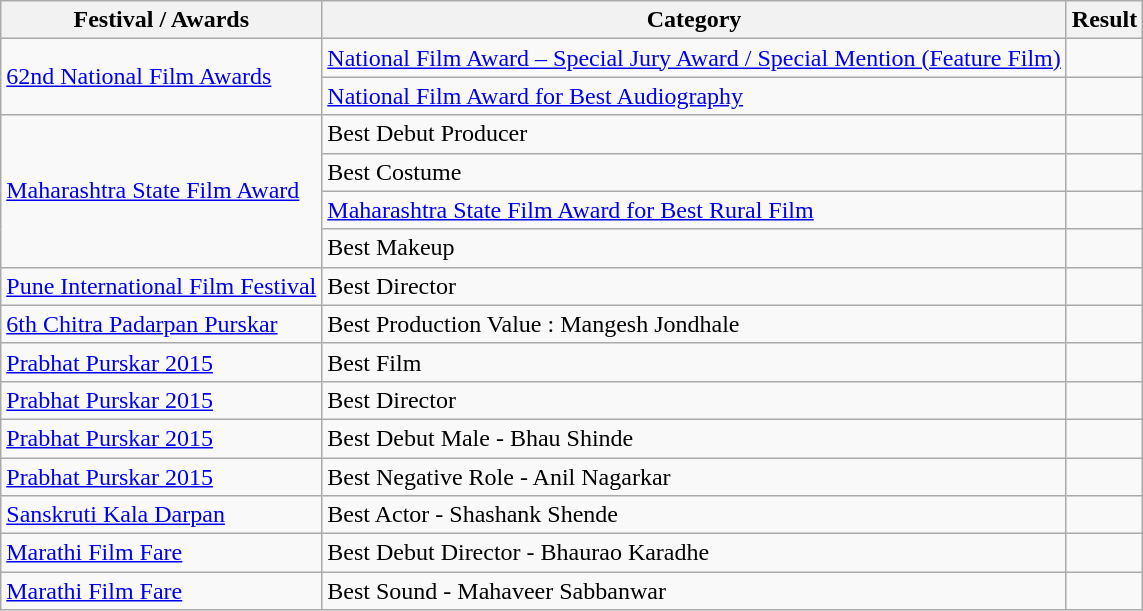<table class="wikitable">
<tr>
<th>Festival / Awards</th>
<th>Category</th>
<th>Result</th>
</tr>
<tr>
<td Rowspan="2"><a href='#'>62nd National Film Awards</a></td>
<td><a href='#'>National Film Award – Special Jury Award / Special Mention (Feature Film)</a></td>
<td></td>
</tr>
<tr>
<td><a href='#'>National Film Award for Best Audiography</a><br></td>
<td></td>
</tr>
<tr>
<td Rowspan="4"><a href='#'>Maharashtra State Film Award</a></td>
<td>Best Debut Producer</td>
<td></td>
</tr>
<tr>
<td>Best Costume</td>
<td></td>
</tr>
<tr>
<td><a href='#'>Maharashtra State Film Award for Best Rural Film</a></td>
<td></td>
</tr>
<tr>
<td>Best Makeup</td>
<td></td>
</tr>
<tr>
<td><a href='#'>Pune International Film Festival</a></td>
<td>Best Director</td>
<td></td>
</tr>
<tr>
<td><a href='#'>6th Chitra Padarpan Purskar</a></td>
<td>Best Production Value : Mangesh Jondhale</td>
<td></td>
</tr>
<tr>
<td><a href='#'>Prabhat Purskar 2015</a></td>
<td>Best Film</td>
<td></td>
</tr>
<tr>
<td><a href='#'>Prabhat Purskar 2015</a></td>
<td>Best Director</td>
<td></td>
</tr>
<tr>
<td><a href='#'>Prabhat Purskar 2015</a></td>
<td>Best Debut Male - Bhau Shinde</td>
<td></td>
</tr>
<tr>
<td><a href='#'>Prabhat Purskar 2015</a></td>
<td>Best Negative Role - Anil Nagarkar</td>
<td></td>
</tr>
<tr>
<td><a href='#'>Sanskruti Kala Darpan</a></td>
<td>Best Actor - Shashank Shende</td>
<td></td>
</tr>
<tr>
<td><a href='#'>Marathi Film Fare</a></td>
<td>Best Debut Director - Bhaurao Karadhe</td>
<td></td>
</tr>
<tr>
<td><a href='#'>Marathi Film Fare</a></td>
<td>Best Sound - Mahaveer Sabbanwar</td>
<td></td>
</tr>
</table>
